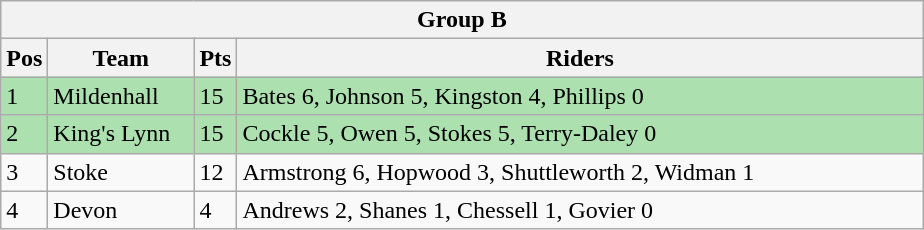<table class="wikitable">
<tr>
<th colspan="4">Group B</th>
</tr>
<tr>
<th width=20>Pos</th>
<th width=90>Team</th>
<th width=20>Pts</th>
<th width=450>Riders</th>
</tr>
<tr style="background:#ACE1AF;">
<td>1</td>
<td align=left>Mildenhall</td>
<td>15</td>
<td>Bates 6, Johnson 5, Kingston 4, Phillips 0</td>
</tr>
<tr style="background:#ACE1AF;">
<td>2</td>
<td align=left>King's Lynn</td>
<td>15</td>
<td>Cockle 5, Owen 5, Stokes 5, Terry-Daley 0</td>
</tr>
<tr>
<td>3</td>
<td align=left>Stoke</td>
<td>12</td>
<td>Armstrong 6, Hopwood 3, Shuttleworth 2, Widman 1</td>
</tr>
<tr>
<td>4</td>
<td align=left>Devon</td>
<td>4</td>
<td>Andrews 2, Shanes 1, Chessell 1, Govier 0</td>
</tr>
</table>
